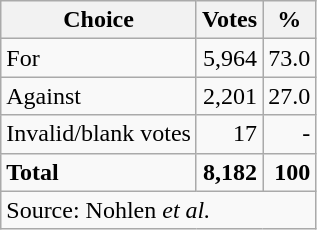<table class=wikitable style=text-align:right>
<tr>
<th>Choice</th>
<th>Votes</th>
<th>%</th>
</tr>
<tr>
<td align=left>For</td>
<td>5,964</td>
<td>73.0</td>
</tr>
<tr>
<td align=left>Against</td>
<td>2,201</td>
<td>27.0</td>
</tr>
<tr>
<td align=left>Invalid/blank votes</td>
<td>17</td>
<td>-</td>
</tr>
<tr>
<td align=left><strong>Total</strong></td>
<td><strong>8,182</strong></td>
<td><strong>100</strong></td>
</tr>
<tr>
<td colspan=3 align=left>Source: Nohlen <em>et al.</em></td>
</tr>
</table>
